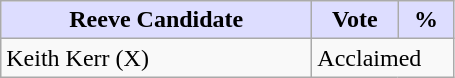<table class="wikitable">
<tr>
<th style="background:#ddf; width:200px;">Reeve Candidate </th>
<th style="background:#ddf; width:50px;">Vote</th>
<th style="background:#ddf; width:30px;">%</th>
</tr>
<tr>
<td>Keith Kerr (X)</td>
<td colspan="2">Acclaimed</td>
</tr>
</table>
